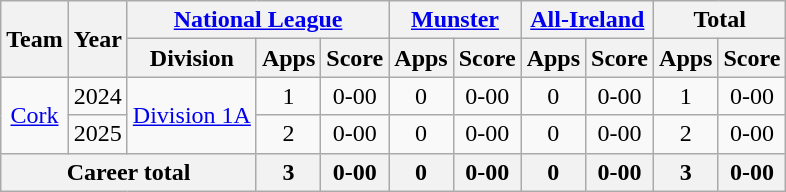<table class="wikitable" style="text-align:center">
<tr>
<th rowspan="2">Team</th>
<th rowspan="2">Year</th>
<th colspan="3"><a href='#'>National League</a></th>
<th colspan="2"><a href='#'>Munster</a></th>
<th colspan="2"><a href='#'>All-Ireland</a></th>
<th colspan="2">Total</th>
</tr>
<tr>
<th>Division</th>
<th>Apps</th>
<th>Score</th>
<th>Apps</th>
<th>Score</th>
<th>Apps</th>
<th>Score</th>
<th>Apps</th>
<th>Score</th>
</tr>
<tr>
<td rowspan="2"><a href='#'>Cork</a></td>
<td>2024</td>
<td rowspan="2"><a href='#'>Division 1A</a></td>
<td>1</td>
<td>0-00</td>
<td>0</td>
<td>0-00</td>
<td>0</td>
<td>0-00</td>
<td>1</td>
<td>0-00</td>
</tr>
<tr>
<td>2025</td>
<td>2</td>
<td>0-00</td>
<td>0</td>
<td>0-00</td>
<td>0</td>
<td>0-00</td>
<td>2</td>
<td>0-00</td>
</tr>
<tr>
<th colspan="3">Career total</th>
<th>3</th>
<th>0-00</th>
<th>0</th>
<th>0-00</th>
<th>0</th>
<th>0-00</th>
<th>3</th>
<th>0-00</th>
</tr>
</table>
